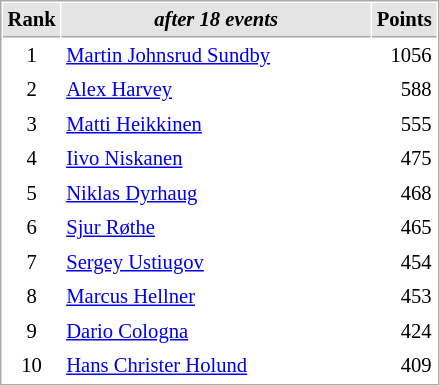<table cellspacing="1" cellpadding="3" style="border:1px solid #AAAAAA;font-size:86%">
<tr style="background-color: #E4E4E4;">
<th style="border-bottom:1px solid #AAAAAA" width=10>Rank</th>
<th style="border-bottom:1px solid #AAAAAA" width=200><em>after 18 events</em></th>
<th style="border-bottom:1px solid #AAAAAA" width=20 align=right>Points</th>
</tr>
<tr>
<td align=center>1</td>
<td> <a href='#'>Martin Johnsrud Sundby</a></td>
<td align=right>1056</td>
</tr>
<tr>
<td align=center>2</td>
<td> <a href='#'>Alex Harvey</a></td>
<td align=right>588</td>
</tr>
<tr>
<td align=center>3</td>
<td> <a href='#'>Matti Heikkinen</a></td>
<td align=right>555</td>
</tr>
<tr>
<td align=center>4</td>
<td> <a href='#'>Iivo Niskanen</a></td>
<td align=right>475</td>
</tr>
<tr>
<td align=center>5</td>
<td> <a href='#'>Niklas Dyrhaug</a></td>
<td align=right>468</td>
</tr>
<tr>
<td align=center>6</td>
<td> <a href='#'>Sjur Røthe</a></td>
<td align=right>465</td>
</tr>
<tr>
<td align=center>7</td>
<td> <a href='#'>Sergey Ustiugov</a></td>
<td align=right>454</td>
</tr>
<tr>
<td align=center>8</td>
<td> <a href='#'>Marcus Hellner</a></td>
<td align=right>453</td>
</tr>
<tr>
<td align=center>9</td>
<td> <a href='#'>Dario Cologna</a></td>
<td align=right>424</td>
</tr>
<tr>
<td align=center>10</td>
<td> <a href='#'>Hans Christer Holund</a></td>
<td align=right>409</td>
</tr>
</table>
